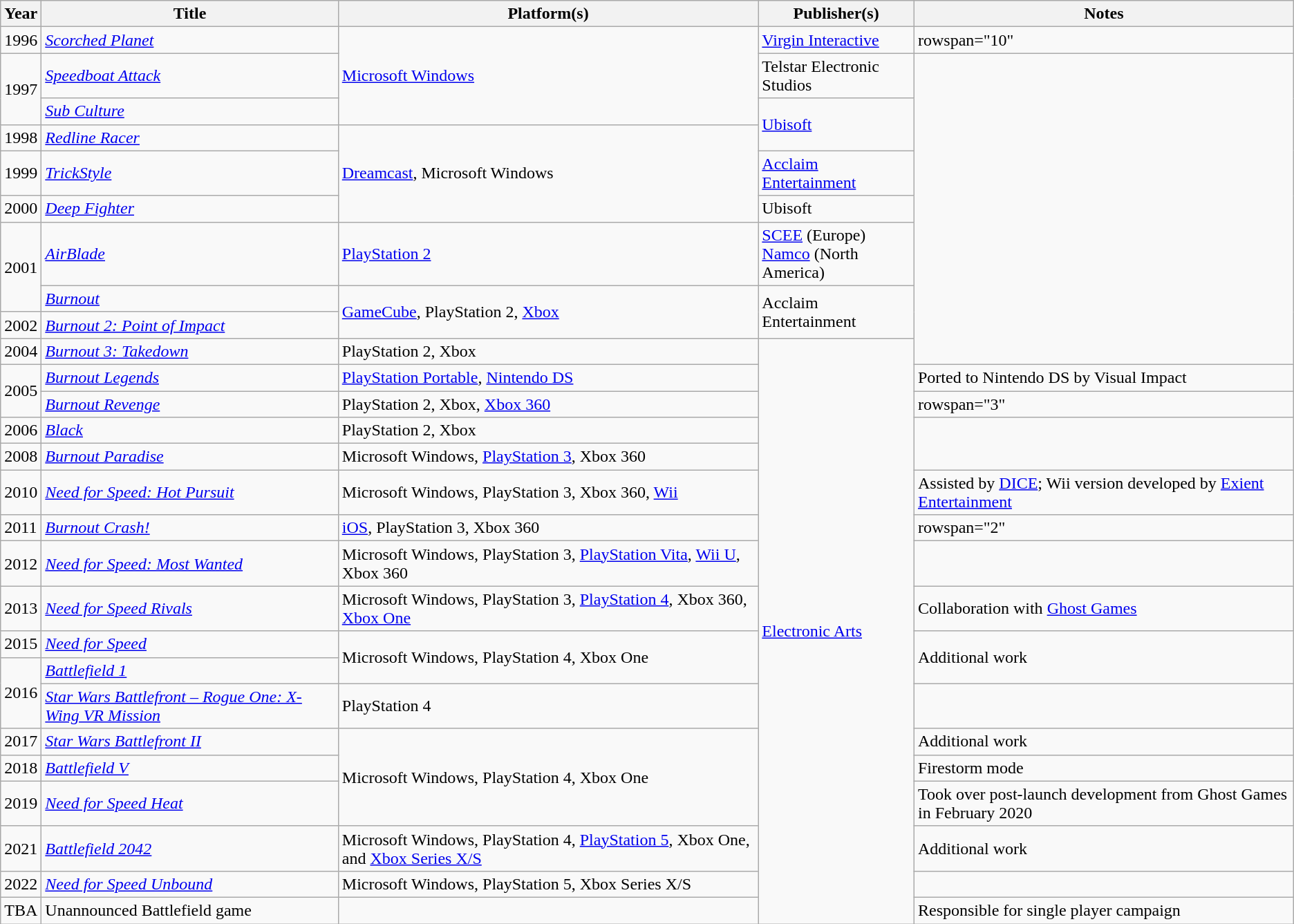<table class="wikitable sortable">
<tr>
<th>Year</th>
<th>Title</th>
<th>Platform(s)</th>
<th>Publisher(s)</th>
<th>Notes</th>
</tr>
<tr>
<td>1996</td>
<td><em><a href='#'>Scorched Planet</a></em></td>
<td rowspan="3"><a href='#'>Microsoft Windows</a></td>
<td><a href='#'>Virgin Interactive</a></td>
<td>rowspan="10" </td>
</tr>
<tr>
<td rowspan="2">1997</td>
<td><em><a href='#'>Speedboat Attack</a></em></td>
<td>Telstar Electronic Studios</td>
</tr>
<tr>
<td><em><a href='#'>Sub Culture</a></em></td>
<td rowspan="2"><a href='#'>Ubisoft</a></td>
</tr>
<tr>
<td>1998</td>
<td><em><a href='#'>Redline Racer</a></em></td>
<td rowspan="3"><a href='#'>Dreamcast</a>, Microsoft Windows</td>
</tr>
<tr>
<td>1999</td>
<td><em><a href='#'>TrickStyle</a></em></td>
<td><a href='#'>Acclaim Entertainment</a></td>
</tr>
<tr>
<td>2000</td>
<td><em><a href='#'>Deep Fighter</a></em></td>
<td>Ubisoft</td>
</tr>
<tr>
<td rowspan="2">2001</td>
<td><em><a href='#'>AirBlade</a></em></td>
<td><a href='#'>PlayStation 2</a></td>
<td><a href='#'>SCEE</a> (Europe)<br><a href='#'>Namco</a> (North America)</td>
</tr>
<tr>
<td><em><a href='#'>Burnout</a></em></td>
<td rowspan="2"><a href='#'>GameCube</a>, PlayStation 2, <a href='#'>Xbox</a></td>
<td rowspan="2">Acclaim Entertainment</td>
</tr>
<tr>
<td>2002</td>
<td><em><a href='#'>Burnout 2: Point of Impact</a></em></td>
</tr>
<tr>
<td>2004</td>
<td><em><a href='#'>Burnout 3: Takedown</a></em></td>
<td>PlayStation 2, Xbox</td>
<td rowspan="18"><a href='#'>Electronic Arts</a></td>
</tr>
<tr>
<td rowspan="2">2005</td>
<td><em><a href='#'>Burnout Legends</a></em></td>
<td><a href='#'>PlayStation Portable</a>, <a href='#'>Nintendo DS</a></td>
<td>Ported to Nintendo DS by Visual Impact</td>
</tr>
<tr>
<td><em><a href='#'>Burnout Revenge</a></em></td>
<td>PlayStation 2, Xbox, <a href='#'>Xbox 360</a></td>
<td>rowspan="3" </td>
</tr>
<tr>
<td>2006</td>
<td><em><a href='#'>Black</a></em></td>
<td>PlayStation 2, Xbox</td>
</tr>
<tr>
<td>2008</td>
<td><em><a href='#'>Burnout Paradise</a></em></td>
<td>Microsoft Windows, <a href='#'>PlayStation 3</a>, Xbox 360</td>
</tr>
<tr>
<td>2010</td>
<td><em><a href='#'>Need for Speed: Hot Pursuit</a></em></td>
<td>Microsoft Windows, PlayStation 3, Xbox 360, <a href='#'>Wii</a></td>
<td>Assisted by <a href='#'>DICE</a>; Wii version developed by <a href='#'>Exient Entertainment</a></td>
</tr>
<tr>
<td>2011</td>
<td><em><a href='#'>Burnout Crash!</a></em></td>
<td><a href='#'>iOS</a>, PlayStation 3, Xbox 360</td>
<td>rowspan="2" </td>
</tr>
<tr>
<td>2012</td>
<td><em><a href='#'>Need for Speed: Most Wanted</a></em></td>
<td>Microsoft Windows, PlayStation 3, <a href='#'>PlayStation Vita</a>, <a href='#'>Wii U</a>, Xbox 360</td>
</tr>
<tr>
<td>2013</td>
<td><em><a href='#'>Need for Speed Rivals</a></em></td>
<td>Microsoft Windows, PlayStation 3, <a href='#'>PlayStation 4</a>, Xbox 360, <a href='#'>Xbox One</a></td>
<td>Collaboration with <a href='#'>Ghost Games</a></td>
</tr>
<tr>
<td>2015</td>
<td><em><a href='#'>Need for Speed</a></em></td>
<td rowspan="2">Microsoft Windows, PlayStation 4, Xbox One</td>
<td rowspan="2">Additional work</td>
</tr>
<tr>
<td rowspan="2">2016</td>
<td><em><a href='#'>Battlefield 1</a></em></td>
</tr>
<tr>
<td><em><a href='#'>Star Wars Battlefront – Rogue One: X-Wing VR Mission</a></em></td>
<td>PlayStation 4</td>
<td></td>
</tr>
<tr>
<td>2017</td>
<td><em><a href='#'>Star Wars Battlefront II</a></em></td>
<td rowspan="3">Microsoft Windows, PlayStation 4, Xbox One</td>
<td>Additional work</td>
</tr>
<tr>
<td>2018</td>
<td><em><a href='#'>Battlefield V</a></em></td>
<td>Firestorm mode</td>
</tr>
<tr>
<td>2019</td>
<td><em><a href='#'>Need for Speed Heat</a></em></td>
<td>Took over post-launch development from Ghost Games in February 2020</td>
</tr>
<tr>
<td>2021</td>
<td><em><a href='#'>Battlefield 2042</a></em></td>
<td>Microsoft Windows, PlayStation 4, <a href='#'>PlayStation 5</a>, Xbox One, and <a href='#'>Xbox Series X/S</a></td>
<td>Additional work</td>
</tr>
<tr>
<td>2022</td>
<td><em><a href='#'>Need for Speed Unbound</a></em></td>
<td>Microsoft Windows, PlayStation 5, Xbox Series X/S</td>
<td></td>
</tr>
<tr>
<td>TBA</td>
<td>Unannounced Battlefield game</td>
<td></td>
<td>Responsible for single player campaign</td>
</tr>
</table>
